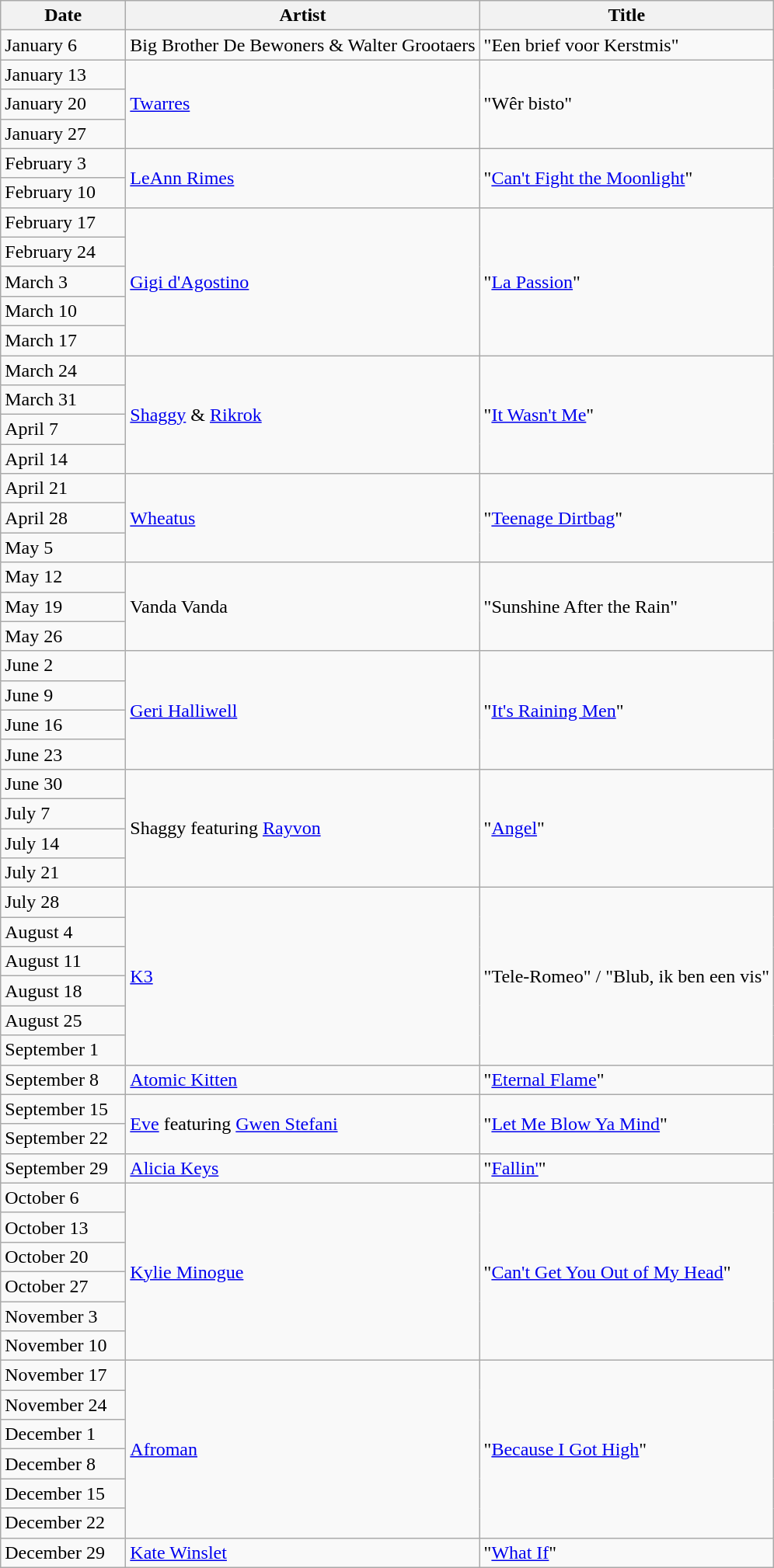<table class="wikitable">
<tr>
<th width="100px">Date</th>
<th>Artist</th>
<th>Title</th>
</tr>
<tr>
<td>January 6</td>
<td>Big Brother De Bewoners & Walter Grootaers</td>
<td>"Een brief voor Kerstmis"</td>
</tr>
<tr>
<td>January 13</td>
<td rowspan="3"><a href='#'>Twarres</a></td>
<td rowspan="3">"Wêr bisto"</td>
</tr>
<tr>
<td>January 20</td>
</tr>
<tr>
<td>January 27</td>
</tr>
<tr>
<td>February 3</td>
<td rowspan="2"><a href='#'>LeAnn Rimes</a></td>
<td rowspan="2">"<a href='#'>Can't Fight the Moonlight</a>"</td>
</tr>
<tr>
<td>February 10</td>
</tr>
<tr>
<td>February 17</td>
<td rowspan="5"><a href='#'>Gigi d'Agostino</a></td>
<td rowspan="5">"<a href='#'>La Passion</a>"</td>
</tr>
<tr>
<td>February 24</td>
</tr>
<tr>
<td>March 3</td>
</tr>
<tr>
<td>March 10</td>
</tr>
<tr>
<td>March 17</td>
</tr>
<tr>
<td>March 24</td>
<td rowspan="4"><a href='#'>Shaggy</a> & <a href='#'>Rikrok</a></td>
<td rowspan="4">"<a href='#'>It Wasn't Me</a>"</td>
</tr>
<tr>
<td>March 31</td>
</tr>
<tr>
<td>April 7</td>
</tr>
<tr>
<td>April 14</td>
</tr>
<tr>
<td>April 21</td>
<td rowspan="3"><a href='#'>Wheatus</a></td>
<td rowspan="3">"<a href='#'>Teenage Dirtbag</a>"</td>
</tr>
<tr>
<td>April 28</td>
</tr>
<tr>
<td>May 5</td>
</tr>
<tr>
<td>May 12</td>
<td rowspan="3">Vanda Vanda</td>
<td rowspan="3">"Sunshine After the Rain"</td>
</tr>
<tr>
<td>May 19</td>
</tr>
<tr>
<td>May 26</td>
</tr>
<tr>
<td>June 2</td>
<td rowspan="4"><a href='#'>Geri Halliwell</a></td>
<td rowspan="4">"<a href='#'>It's Raining Men</a>"</td>
</tr>
<tr>
<td>June 9</td>
</tr>
<tr>
<td>June 16</td>
</tr>
<tr>
<td>June 23</td>
</tr>
<tr>
<td>June 30</td>
<td rowspan="4">Shaggy featuring <a href='#'>Rayvon</a></td>
<td rowspan="4">"<a href='#'>Angel</a>"</td>
</tr>
<tr>
<td>July 7</td>
</tr>
<tr>
<td>July 14</td>
</tr>
<tr>
<td>July 21</td>
</tr>
<tr>
<td>July 28</td>
<td rowspan="6"><a href='#'>K3</a></td>
<td rowspan="6">"Tele-Romeo" / "Blub, ik ben een vis"</td>
</tr>
<tr>
<td>August 4</td>
</tr>
<tr>
<td>August 11</td>
</tr>
<tr>
<td>August 18</td>
</tr>
<tr>
<td>August 25</td>
</tr>
<tr>
<td>September 1</td>
</tr>
<tr>
<td>September 8</td>
<td><a href='#'>Atomic Kitten</a></td>
<td>"<a href='#'>Eternal Flame</a>"</td>
</tr>
<tr>
<td>September 15</td>
<td rowspan="2"><a href='#'>Eve</a> featuring <a href='#'>Gwen Stefani</a></td>
<td rowspan="2">"<a href='#'>Let Me Blow Ya Mind</a>"</td>
</tr>
<tr>
<td>September 22</td>
</tr>
<tr>
<td>September 29</td>
<td><a href='#'>Alicia Keys</a></td>
<td>"<a href='#'>Fallin'</a>"</td>
</tr>
<tr>
<td>October 6</td>
<td rowspan="6"><a href='#'>Kylie Minogue</a></td>
<td rowspan="6">"<a href='#'>Can't Get You Out of My Head</a>"</td>
</tr>
<tr>
<td>October 13</td>
</tr>
<tr>
<td>October 20</td>
</tr>
<tr>
<td>October 27</td>
</tr>
<tr>
<td>November 3</td>
</tr>
<tr>
<td>November 10</td>
</tr>
<tr>
<td>November 17</td>
<td rowspan="6"><a href='#'>Afroman</a></td>
<td rowspan="6">"<a href='#'>Because I Got High</a>"</td>
</tr>
<tr>
<td>November 24</td>
</tr>
<tr>
<td>December 1</td>
</tr>
<tr>
<td>December 8</td>
</tr>
<tr>
<td>December 15</td>
</tr>
<tr>
<td>December 22</td>
</tr>
<tr>
<td>December 29</td>
<td><a href='#'>Kate Winslet</a></td>
<td>"<a href='#'>What If</a>"</td>
</tr>
</table>
